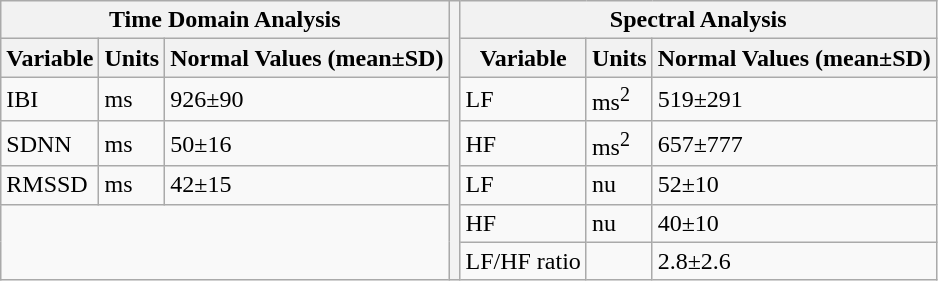<table class="wikitable">
<tr>
<th colspan="3">Time Domain Analysis</th>
<th rowspan="8"></th>
<th colspan="3">Spectral Analysis</th>
</tr>
<tr>
<th>Variable</th>
<th>Units</th>
<th>Normal Values (mean±SD)</th>
<th>Variable</th>
<th>Units</th>
<th>Normal Values (mean±SD)</th>
</tr>
<tr>
<td>IBI</td>
<td>ms</td>
<td>926±90</td>
<td>LF</td>
<td>ms<sup>2</sup></td>
<td>519±291</td>
</tr>
<tr>
<td>SDNN</td>
<td>ms</td>
<td>50±16</td>
<td>HF</td>
<td>ms<sup>2</sup></td>
<td>657±777</td>
</tr>
<tr>
<td>RMSSD</td>
<td>ms</td>
<td>42±15</td>
<td>LF</td>
<td>nu</td>
<td>52±10</td>
</tr>
<tr>
<td colspan="3" rowspan="2"></td>
<td>HF</td>
<td>nu</td>
<td>40±10</td>
</tr>
<tr>
<td>LF/HF ratio</td>
<td></td>
<td>2.8±2.6</td>
</tr>
</table>
